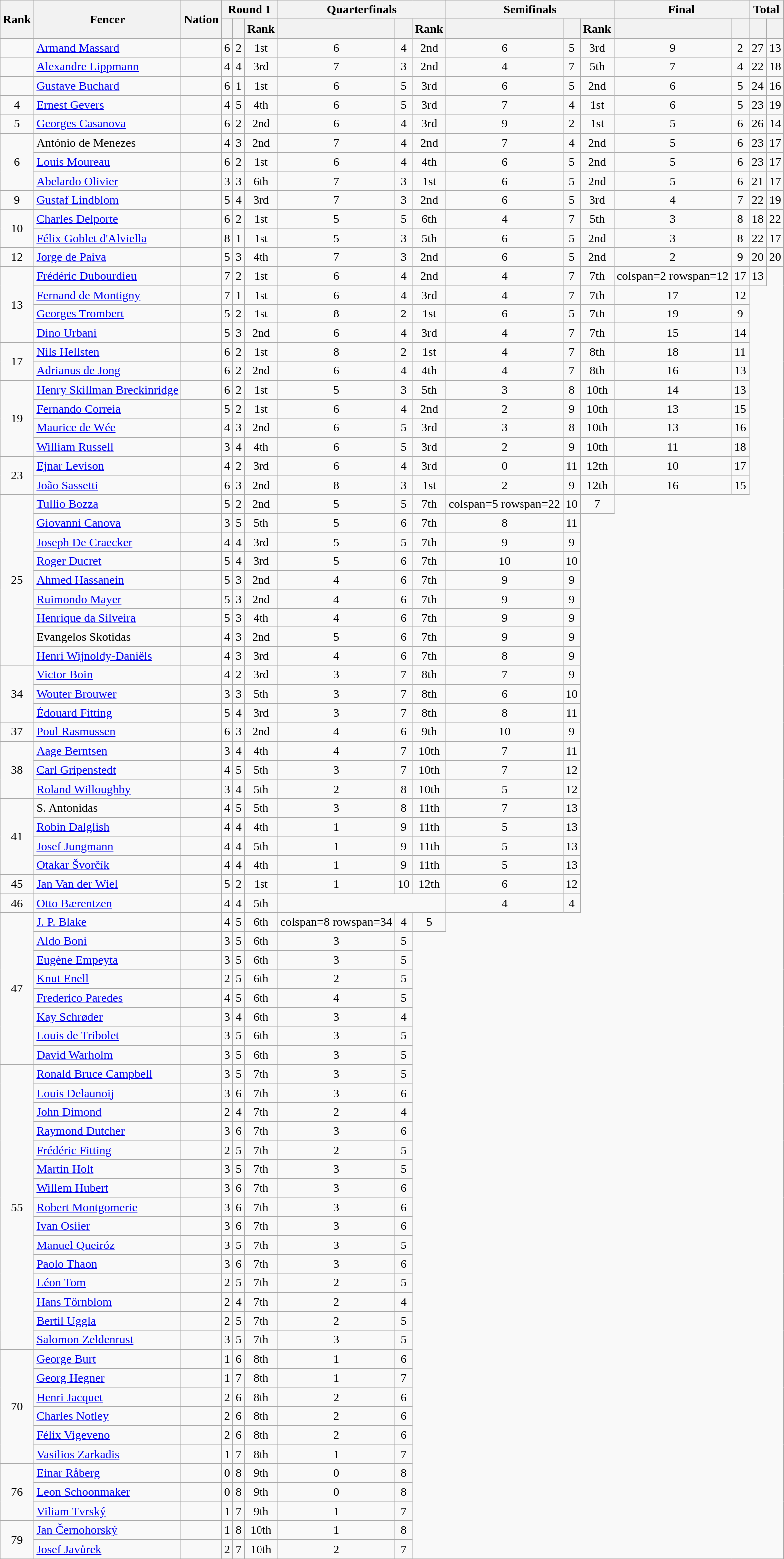<table class="wikitable sortable" style="text-align:center">
<tr>
<th rowspan=2>Rank</th>
<th rowspan=2>Fencer</th>
<th rowspan=2>Nation</th>
<th colspan=3>Round 1</th>
<th colspan=3>Quarterfinals</th>
<th colspan=3>Semifinals</th>
<th colspan=2>Final</th>
<th colspan=2>Total</th>
</tr>
<tr>
<th></th>
<th></th>
<th>Rank</th>
<th></th>
<th></th>
<th>Rank</th>
<th></th>
<th></th>
<th>Rank</th>
<th></th>
<th></th>
<th></th>
<th></th>
</tr>
<tr>
<td></td>
<td align=left><a href='#'>Armand Massard</a></td>
<td align=left></td>
<td>6</td>
<td>2</td>
<td data-sort-value=1>1st</td>
<td>6</td>
<td>4</td>
<td data-sort-value=2>2nd</td>
<td>6</td>
<td>5</td>
<td data-sort-value=3>3rd</td>
<td>9</td>
<td>2</td>
<td>27</td>
<td>13</td>
</tr>
<tr>
<td></td>
<td align=left><a href='#'>Alexandre Lippmann</a></td>
<td align=left></td>
<td>4</td>
<td>4</td>
<td data-sort-value=3>3rd</td>
<td>7</td>
<td>3</td>
<td data-sort-value=2>2nd</td>
<td>4</td>
<td>7</td>
<td data-sort-value=5>5th</td>
<td>7</td>
<td>4</td>
<td>22</td>
<td>18</td>
</tr>
<tr>
<td></td>
<td align=left><a href='#'>Gustave Buchard</a></td>
<td align=left></td>
<td>6</td>
<td>1</td>
<td data-sort-value=1>1st</td>
<td>6</td>
<td>5</td>
<td data-sort-value=3>3rd</td>
<td>6</td>
<td>5</td>
<td data-sort-value=2>2nd</td>
<td>6</td>
<td>5</td>
<td>24</td>
<td>16</td>
</tr>
<tr>
<td>4</td>
<td align=left><a href='#'>Ernest Gevers</a></td>
<td align=left></td>
<td>4</td>
<td>5</td>
<td data-sort-value=4>4th</td>
<td>6</td>
<td>5</td>
<td data-sort-value=3>3rd</td>
<td>7</td>
<td>4</td>
<td data-sort-value=1>1st</td>
<td>6</td>
<td>5</td>
<td>23</td>
<td>19</td>
</tr>
<tr>
<td>5</td>
<td align=left><a href='#'>Georges Casanova</a></td>
<td align=left></td>
<td>6</td>
<td>2</td>
<td data-sort-value=2>2nd</td>
<td>6</td>
<td>4</td>
<td data-sort-value=3>3rd</td>
<td>9</td>
<td>2</td>
<td data-sort-value=1>1st</td>
<td>5</td>
<td>6</td>
<td>26</td>
<td>14</td>
</tr>
<tr>
<td rowspan=3>6</td>
<td align=left>António de Menezes</td>
<td align=left></td>
<td>4</td>
<td>3</td>
<td data-sort-value=2>2nd</td>
<td>7</td>
<td>4</td>
<td data-sort-value=2>2nd</td>
<td>7</td>
<td>4</td>
<td data-sort-value=2>2nd</td>
<td>5</td>
<td>6</td>
<td>23</td>
<td>17</td>
</tr>
<tr>
<td align=left><a href='#'>Louis Moureau</a></td>
<td align=left></td>
<td>6</td>
<td>2</td>
<td data-sort-value=1>1st</td>
<td>6</td>
<td>4</td>
<td data-sort-value=4>4th</td>
<td>6</td>
<td>5</td>
<td data-sort-value=2>2nd</td>
<td>5</td>
<td>6</td>
<td>23</td>
<td>17</td>
</tr>
<tr>
<td align=left><a href='#'>Abelardo Olivier</a></td>
<td align=left></td>
<td>3</td>
<td>3</td>
<td data-sort-value=6>6th</td>
<td>7</td>
<td>3</td>
<td data-sort-value=1>1st</td>
<td>6</td>
<td>5</td>
<td data-sort-value=2>2nd</td>
<td>5</td>
<td>6</td>
<td>21</td>
<td>17</td>
</tr>
<tr>
<td>9</td>
<td align=left><a href='#'>Gustaf Lindblom</a></td>
<td align=left></td>
<td>5</td>
<td>4</td>
<td data-sort-value=3>3rd</td>
<td>7</td>
<td>3</td>
<td data-sort-value=2>2nd</td>
<td>6</td>
<td>5</td>
<td data-sort-value=3>3rd</td>
<td>4</td>
<td>7</td>
<td>22</td>
<td>19</td>
</tr>
<tr>
<td rowspan=2>10</td>
<td align=left><a href='#'>Charles Delporte</a></td>
<td align=left></td>
<td>6</td>
<td>2</td>
<td data-sort-value=1>1st</td>
<td>5</td>
<td>5</td>
<td data-sort-value=6>6th</td>
<td>4</td>
<td>7</td>
<td data-sort-value=5>5th</td>
<td>3</td>
<td>8</td>
<td>18</td>
<td>22</td>
</tr>
<tr>
<td align=left><a href='#'>Félix Goblet d'Alviella</a></td>
<td align=left></td>
<td>8</td>
<td>1</td>
<td data-sort-value=1>1st</td>
<td>5</td>
<td>3</td>
<td data-sort-value=5>5th</td>
<td>6</td>
<td>5</td>
<td data-sort-value=2>2nd</td>
<td>3</td>
<td>8</td>
<td>22</td>
<td>17</td>
</tr>
<tr>
<td>12</td>
<td align=left><a href='#'>Jorge de Paiva</a></td>
<td align=left></td>
<td>5</td>
<td>3</td>
<td data-sort-value=4>4th</td>
<td>7</td>
<td>3</td>
<td data-sort-value=2>2nd</td>
<td>6</td>
<td>5</td>
<td data-sort-value=2>2nd</td>
<td>2</td>
<td>9</td>
<td>20</td>
<td>20</td>
</tr>
<tr>
<td rowspan=4>13</td>
<td align=left><a href='#'>Frédéric Dubourdieu</a></td>
<td align=left></td>
<td>7</td>
<td>2</td>
<td data-sort-value=1>1st</td>
<td>6</td>
<td>4</td>
<td data-sort-value=2>2nd</td>
<td>4</td>
<td>7</td>
<td data-sort-value=7>7th</td>
<td>colspan=2 rowspan=12 </td>
<td>17</td>
<td>13</td>
</tr>
<tr>
<td align=left><a href='#'>Fernand de Montigny</a></td>
<td align=left></td>
<td>7</td>
<td>1</td>
<td data-sort-value=1>1st</td>
<td>6</td>
<td>4</td>
<td data-sort-value=3>3rd</td>
<td>4</td>
<td>7</td>
<td data-sort-value=7>7th</td>
<td>17</td>
<td>12</td>
</tr>
<tr>
<td align=left><a href='#'>Georges Trombert</a></td>
<td align=left></td>
<td>5</td>
<td>2</td>
<td data-sort-value=1>1st</td>
<td>8</td>
<td>2</td>
<td data-sort-value=1>1st</td>
<td>6</td>
<td>5</td>
<td data-sort-value=7>7th</td>
<td>19</td>
<td>9</td>
</tr>
<tr>
<td align=left><a href='#'>Dino Urbani</a></td>
<td align=left></td>
<td>5</td>
<td>3</td>
<td data-sort-value=2>2nd</td>
<td>6</td>
<td>4</td>
<td data-sort-value=3>3rd</td>
<td>4</td>
<td>7</td>
<td data-sort-value=7>7th</td>
<td>15</td>
<td>14</td>
</tr>
<tr>
<td rowspan=2>17</td>
<td align=left><a href='#'>Nils Hellsten</a></td>
<td align=left></td>
<td>6</td>
<td>2</td>
<td data-sort-value=1>1st</td>
<td>8</td>
<td>2</td>
<td data-sort-value=1>1st</td>
<td>4</td>
<td>7</td>
<td data-sort-value=8>8th</td>
<td>18</td>
<td>11</td>
</tr>
<tr>
<td align=left><a href='#'>Adrianus de Jong</a></td>
<td align=left></td>
<td>6</td>
<td>2</td>
<td data-sort-value=2>2nd</td>
<td>6</td>
<td>4</td>
<td data-sort-value=4>4th</td>
<td>4</td>
<td>7</td>
<td data-sort-value=8>8th</td>
<td>16</td>
<td>13</td>
</tr>
<tr>
<td rowspan=4>19</td>
<td align=left><a href='#'>Henry Skillman Breckinridge</a></td>
<td align=left></td>
<td>6</td>
<td>2</td>
<td data-sort-value=1>1st</td>
<td>5</td>
<td>3</td>
<td data-sort-value=5>5th</td>
<td>3</td>
<td>8</td>
<td data-sort-value=10>10th</td>
<td>14</td>
<td>13</td>
</tr>
<tr>
<td align=left><a href='#'>Fernando Correia</a></td>
<td align=left></td>
<td>5</td>
<td>2</td>
<td data-sort-value=1>1st</td>
<td>6</td>
<td>4</td>
<td data-sort-value=2>2nd</td>
<td>2</td>
<td>9</td>
<td data-sort-value=10>10th</td>
<td>13</td>
<td>15</td>
</tr>
<tr>
<td align=left><a href='#'>Maurice de Wée</a></td>
<td align=left></td>
<td>4</td>
<td>3</td>
<td data-sort-value=2>2nd</td>
<td>6</td>
<td>5</td>
<td data-sort-value=3>3rd</td>
<td>3</td>
<td>8</td>
<td data-sort-value=10>10th</td>
<td>13</td>
<td>16</td>
</tr>
<tr>
<td align=left><a href='#'>William Russell</a></td>
<td align=left></td>
<td>3</td>
<td>4</td>
<td data-sort-value=4>4th</td>
<td>6</td>
<td>5</td>
<td data-sort-value=3>3rd</td>
<td>2</td>
<td>9</td>
<td data-sort-value=10>10th</td>
<td>11</td>
<td>18</td>
</tr>
<tr>
<td rowspan=2>23</td>
<td align=left><a href='#'>Ejnar Levison</a></td>
<td align=left></td>
<td>4</td>
<td>2</td>
<td data-sort-value=3>3rd</td>
<td>6</td>
<td>4</td>
<td data-sort-value=3>3rd</td>
<td>0</td>
<td>11</td>
<td data-sort-value=12>12th</td>
<td>10</td>
<td>17</td>
</tr>
<tr>
<td align=left><a href='#'>João Sassetti</a></td>
<td align=left></td>
<td>6</td>
<td>3</td>
<td data-sort-value=2>2nd</td>
<td>8</td>
<td>3</td>
<td data-sort-value=1>1st</td>
<td>2</td>
<td>9</td>
<td data-sort-value=12>12th</td>
<td>16</td>
<td>15</td>
</tr>
<tr>
<td rowspan=9>25</td>
<td align=left><a href='#'>Tullio Bozza</a></td>
<td align=left></td>
<td>5</td>
<td>2</td>
<td data-sort-value=2>2nd</td>
<td>5</td>
<td>5</td>
<td data-sort-value=7>7th</td>
<td>colspan=5 rowspan=22 </td>
<td>10</td>
<td>7</td>
</tr>
<tr>
<td align=left><a href='#'>Giovanni Canova</a></td>
<td align=left></td>
<td>3</td>
<td>5</td>
<td data-sort-value=5>5th</td>
<td>5</td>
<td>6</td>
<td data-sort-value=7>7th</td>
<td>8</td>
<td>11</td>
</tr>
<tr>
<td align=left><a href='#'>Joseph De Craecker</a></td>
<td align=left></td>
<td>4</td>
<td>4</td>
<td data-sort-value=3>3rd</td>
<td>5</td>
<td>5</td>
<td data-sort-value=7>7th</td>
<td>9</td>
<td>9</td>
</tr>
<tr>
<td align=left><a href='#'>Roger Ducret</a></td>
<td align=left></td>
<td>5</td>
<td>4</td>
<td data-sort-value=3>3rd</td>
<td>5</td>
<td>6</td>
<td data-sort-value=7>7th</td>
<td>10</td>
<td>10</td>
</tr>
<tr>
<td align=left><a href='#'>Ahmed Hassanein</a></td>
<td align=left></td>
<td>5</td>
<td>3</td>
<td data-sort-value=2>2nd</td>
<td>4</td>
<td>6</td>
<td data-sort-value=7>7th</td>
<td>9</td>
<td>9</td>
</tr>
<tr>
<td align=left><a href='#'>Ruimondo Mayer</a></td>
<td align=left></td>
<td>5</td>
<td>3</td>
<td data-sort-value=2>2nd</td>
<td>4</td>
<td>6</td>
<td data-sort-value=7>7th</td>
<td>9</td>
<td>9</td>
</tr>
<tr>
<td align=left><a href='#'>Henrique da Silveira</a></td>
<td align=left></td>
<td>5</td>
<td>3</td>
<td data-sort-value=4>4th</td>
<td>4</td>
<td>6</td>
<td data-sort-value=7>7th</td>
<td>9</td>
<td>9</td>
</tr>
<tr>
<td align=left>Evangelos Skotidas</td>
<td align=left></td>
<td>4</td>
<td>3</td>
<td data-sort-value=2>2nd</td>
<td>5</td>
<td>6</td>
<td data-sort-value=7>7th</td>
<td>9</td>
<td>9</td>
</tr>
<tr>
<td align=left><a href='#'>Henri Wijnoldy-Daniëls</a></td>
<td align=left></td>
<td>4</td>
<td>3</td>
<td data-sort-value=3>3rd</td>
<td>4</td>
<td>6</td>
<td data-sort-value=7>7th</td>
<td>8</td>
<td>9</td>
</tr>
<tr>
<td rowspan=3>34</td>
<td align=left><a href='#'>Victor Boin</a></td>
<td align=left></td>
<td>4</td>
<td>2</td>
<td data-sort-value=3>3rd</td>
<td>3</td>
<td>7</td>
<td data-sort-value=8>8th</td>
<td>7</td>
<td>9</td>
</tr>
<tr>
<td align=left><a href='#'>Wouter Brouwer</a></td>
<td align=left></td>
<td>3</td>
<td>3</td>
<td data-sort-value=5>5th</td>
<td>3</td>
<td>7</td>
<td data-sort-value=8>8th</td>
<td>6</td>
<td>10</td>
</tr>
<tr>
<td align=left><a href='#'>Édouard Fitting</a></td>
<td align=left></td>
<td>5</td>
<td>4</td>
<td data-sort-value=3>3rd</td>
<td>3</td>
<td>7</td>
<td data-sort-value=8>8th</td>
<td>8</td>
<td>11</td>
</tr>
<tr>
<td>37</td>
<td align=left><a href='#'>Poul Rasmussen</a></td>
<td align=left></td>
<td>6</td>
<td>3</td>
<td data-sort-value=2>2nd</td>
<td>4</td>
<td>6</td>
<td data-sort-value=9>9th</td>
<td>10</td>
<td>9</td>
</tr>
<tr>
<td rowspan=3>38</td>
<td align=left><a href='#'>Aage Berntsen</a></td>
<td align=left></td>
<td>3</td>
<td>4</td>
<td data-sort-value=4>4th</td>
<td>4</td>
<td>7</td>
<td data-sort-value=10>10th</td>
<td>7</td>
<td>11</td>
</tr>
<tr>
<td align=left><a href='#'>Carl Gripenstedt</a></td>
<td align=left></td>
<td>4</td>
<td>5</td>
<td data-sort-value=5>5th</td>
<td>3</td>
<td>7</td>
<td data-sort-value=10>10th</td>
<td>7</td>
<td>12</td>
</tr>
<tr>
<td align=left><a href='#'>Roland Willoughby</a></td>
<td align=left></td>
<td>3</td>
<td>4</td>
<td data-sort-value=5>5th</td>
<td>2</td>
<td>8</td>
<td data-sort-value=10>10th</td>
<td>5</td>
<td>12</td>
</tr>
<tr>
<td rowspan=4>41</td>
<td align=left>S. Antonidas</td>
<td align=left></td>
<td>4</td>
<td>5</td>
<td data-sort-value=5>5th</td>
<td>3</td>
<td>8</td>
<td data-sort-value=11>11th</td>
<td>7</td>
<td>13</td>
</tr>
<tr>
<td align=left><a href='#'>Robin Dalglish</a></td>
<td align=left></td>
<td>4</td>
<td>4</td>
<td data-sort-value=4>4th</td>
<td>1</td>
<td>9</td>
<td data-sort-value=11>11th</td>
<td>5</td>
<td>13</td>
</tr>
<tr>
<td align=left><a href='#'>Josef Jungmann</a></td>
<td align=left></td>
<td>4</td>
<td>4</td>
<td data-sort-value=5>5th</td>
<td>1</td>
<td>9</td>
<td data-sort-value=11>11th</td>
<td>5</td>
<td>13</td>
</tr>
<tr>
<td align=left><a href='#'>Otakar Švorčík</a></td>
<td align=left></td>
<td>4</td>
<td>4</td>
<td data-sort-value=4>4th</td>
<td>1</td>
<td>9</td>
<td data-sort-value=11>11th</td>
<td>5</td>
<td>13</td>
</tr>
<tr>
<td>45</td>
<td align=left><a href='#'>Jan Van der Wiel</a></td>
<td align=left></td>
<td>5</td>
<td>2</td>
<td data-sort-value=1>1st</td>
<td>1</td>
<td>10</td>
<td data-sort-value=12>12th</td>
<td>6</td>
<td>12</td>
</tr>
<tr>
<td>46</td>
<td align=left><a href='#'>Otto Bærentzen</a></td>
<td align=left></td>
<td>4</td>
<td>4</td>
<td data-sort-value=5>5th</td>
<td colspan=3></td>
<td>4</td>
<td>4</td>
</tr>
<tr>
<td rowspan=8>47</td>
<td align=left><a href='#'>J. P. Blake</a></td>
<td align=left></td>
<td>4</td>
<td>5</td>
<td data-sort-value=6>6th</td>
<td>colspan=8 rowspan=34 </td>
<td>4</td>
<td>5</td>
</tr>
<tr>
<td align=left><a href='#'>Aldo Boni</a></td>
<td align=left></td>
<td>3</td>
<td>5</td>
<td data-sort-value=6>6th</td>
<td>3</td>
<td>5</td>
</tr>
<tr>
<td align=left><a href='#'>Eugène Empeyta</a></td>
<td align=left></td>
<td>3</td>
<td>5</td>
<td data-sort-value=6>6th</td>
<td>3</td>
<td>5</td>
</tr>
<tr>
<td align=left><a href='#'>Knut Enell</a></td>
<td align=left></td>
<td>2</td>
<td>5</td>
<td data-sort-value=6>6th</td>
<td>2</td>
<td>5</td>
</tr>
<tr>
<td align=left><a href='#'>Frederico Paredes</a></td>
<td align=left></td>
<td>4</td>
<td>5</td>
<td data-sort-value=6>6th</td>
<td>4</td>
<td>5</td>
</tr>
<tr>
<td align=left><a href='#'>Kay Schrøder</a></td>
<td align=left></td>
<td>3</td>
<td>4</td>
<td data-sort-value=6>6th</td>
<td>3</td>
<td>4</td>
</tr>
<tr>
<td align=left><a href='#'>Louis de Tribolet</a></td>
<td align=left></td>
<td>3</td>
<td>5</td>
<td data-sort-value=6>6th</td>
<td>3</td>
<td>5</td>
</tr>
<tr>
<td align=left><a href='#'>David Warholm</a></td>
<td align=left></td>
<td>3</td>
<td>5</td>
<td data-sort-value=6>6th</td>
<td>3</td>
<td>5</td>
</tr>
<tr>
<td rowspan=15>55</td>
<td align=left><a href='#'>Ronald Bruce Campbell</a></td>
<td align=left></td>
<td>3</td>
<td>5</td>
<td data-sort-value=7>7th</td>
<td>3</td>
<td>5</td>
</tr>
<tr>
<td align=left><a href='#'>Louis Delaunoij</a></td>
<td align=left></td>
<td>3</td>
<td>6</td>
<td data-sort-value=7>7th</td>
<td>3</td>
<td>6</td>
</tr>
<tr>
<td align=left><a href='#'>John Dimond</a></td>
<td align=left></td>
<td>2</td>
<td>4</td>
<td data-sort-value=7>7th</td>
<td>2</td>
<td>4</td>
</tr>
<tr>
<td align=left><a href='#'>Raymond Dutcher</a></td>
<td align=left></td>
<td>3</td>
<td>6</td>
<td data-sort-value=7>7th</td>
<td>3</td>
<td>6</td>
</tr>
<tr>
<td align=left><a href='#'>Frédéric Fitting</a></td>
<td align=left></td>
<td>2</td>
<td>5</td>
<td data-sort-value=7>7th</td>
<td>2</td>
<td>5</td>
</tr>
<tr>
<td align=left><a href='#'>Martin Holt</a></td>
<td align=left></td>
<td>3</td>
<td>5</td>
<td data-sort-value=7>7th</td>
<td>3</td>
<td>5</td>
</tr>
<tr>
<td align=left><a href='#'>Willem Hubert</a></td>
<td align=left></td>
<td>3</td>
<td>6</td>
<td data-sort-value=7>7th</td>
<td>3</td>
<td>6</td>
</tr>
<tr>
<td align=left><a href='#'>Robert Montgomerie</a></td>
<td align=left></td>
<td>3</td>
<td>6</td>
<td data-sort-value=7>7th</td>
<td>3</td>
<td>6</td>
</tr>
<tr>
<td align=left><a href='#'>Ivan Osiier</a></td>
<td align=left></td>
<td>3</td>
<td>6</td>
<td data-sort-value=7>7th</td>
<td>3</td>
<td>6</td>
</tr>
<tr>
<td align=left><a href='#'>Manuel Queiróz</a></td>
<td align=left></td>
<td>3</td>
<td>5</td>
<td data-sort-value=7>7th</td>
<td>3</td>
<td>5</td>
</tr>
<tr>
<td align=left><a href='#'>Paolo Thaon</a></td>
<td align=left></td>
<td>3</td>
<td>6</td>
<td data-sort-value=7>7th</td>
<td>3</td>
<td>6</td>
</tr>
<tr>
<td align=left><a href='#'>Léon Tom</a></td>
<td align=left></td>
<td>2</td>
<td>5</td>
<td data-sort-value=7>7th</td>
<td>2</td>
<td>5</td>
</tr>
<tr>
<td align=left><a href='#'>Hans Törnblom</a></td>
<td align=left></td>
<td>2</td>
<td>4</td>
<td data-sort-value=7>7th</td>
<td>2</td>
<td>4</td>
</tr>
<tr>
<td align=left><a href='#'>Bertil Uggla</a></td>
<td align=left></td>
<td>2</td>
<td>5</td>
<td data-sort-value=7>7th</td>
<td>2</td>
<td>5</td>
</tr>
<tr>
<td align=left><a href='#'>Salomon Zeldenrust</a></td>
<td align=left></td>
<td>3</td>
<td>5</td>
<td data-sort-value=7>7th</td>
<td>3</td>
<td>5</td>
</tr>
<tr>
<td rowspan=6>70</td>
<td align=left><a href='#'>George Burt</a></td>
<td align=left></td>
<td>1</td>
<td>6</td>
<td data-sort-value=8>8th</td>
<td>1</td>
<td>6</td>
</tr>
<tr>
<td align=left><a href='#'>Georg Hegner</a></td>
<td align=left></td>
<td>1</td>
<td>7</td>
<td data-sort-value=8>8th</td>
<td>1</td>
<td>7</td>
</tr>
<tr>
<td align=left><a href='#'>Henri Jacquet</a></td>
<td align=left></td>
<td>2</td>
<td>6</td>
<td data-sort-value=8>8th</td>
<td>2</td>
<td>6</td>
</tr>
<tr>
<td align=left><a href='#'>Charles Notley</a></td>
<td align=left></td>
<td>2</td>
<td>6</td>
<td data-sort-value=8>8th</td>
<td>2</td>
<td>6</td>
</tr>
<tr>
<td align=left><a href='#'>Félix Vigeveno</a></td>
<td align=left></td>
<td>2</td>
<td>6</td>
<td data-sort-value=8>8th</td>
<td>2</td>
<td>6</td>
</tr>
<tr>
<td align=left><a href='#'>Vasilios Zarkadis</a></td>
<td align=left></td>
<td>1</td>
<td>7</td>
<td data-sort-value=8>8th</td>
<td>1</td>
<td>7</td>
</tr>
<tr>
<td rowspan=3>76</td>
<td align=left><a href='#'>Einar Råberg</a></td>
<td align=left></td>
<td>0</td>
<td>8</td>
<td data-sort-value=9>9th</td>
<td>0</td>
<td>8</td>
</tr>
<tr>
<td align=left><a href='#'>Leon Schoonmaker</a></td>
<td align=left></td>
<td>0</td>
<td>8</td>
<td data-sort-value=9>9th</td>
<td>0</td>
<td>8</td>
</tr>
<tr>
<td align=left><a href='#'>Viliam Tvrský</a></td>
<td align=left></td>
<td>1</td>
<td>7</td>
<td data-sort-value=9>9th</td>
<td>1</td>
<td>7</td>
</tr>
<tr>
<td rowspan=2>79</td>
<td align=left><a href='#'>Jan Černohorský</a></td>
<td align=left></td>
<td>1</td>
<td>8</td>
<td data-sort-value=10>10th</td>
<td>1</td>
<td>8</td>
</tr>
<tr>
<td align=left><a href='#'>Josef Javůrek</a></td>
<td align=left></td>
<td>2</td>
<td>7</td>
<td data-sort-value=10>10th</td>
<td>2</td>
<td>7</td>
</tr>
</table>
